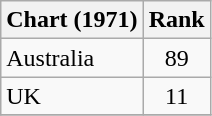<table class="wikitable">
<tr>
<th>Chart (1971)</th>
<th style="text-align:center;">Rank</th>
</tr>
<tr>
<td>Australia</td>
<td style="text-align:center;">89</td>
</tr>
<tr>
<td>UK</td>
<td style="text-align:center;">11</td>
</tr>
<tr>
</tr>
</table>
